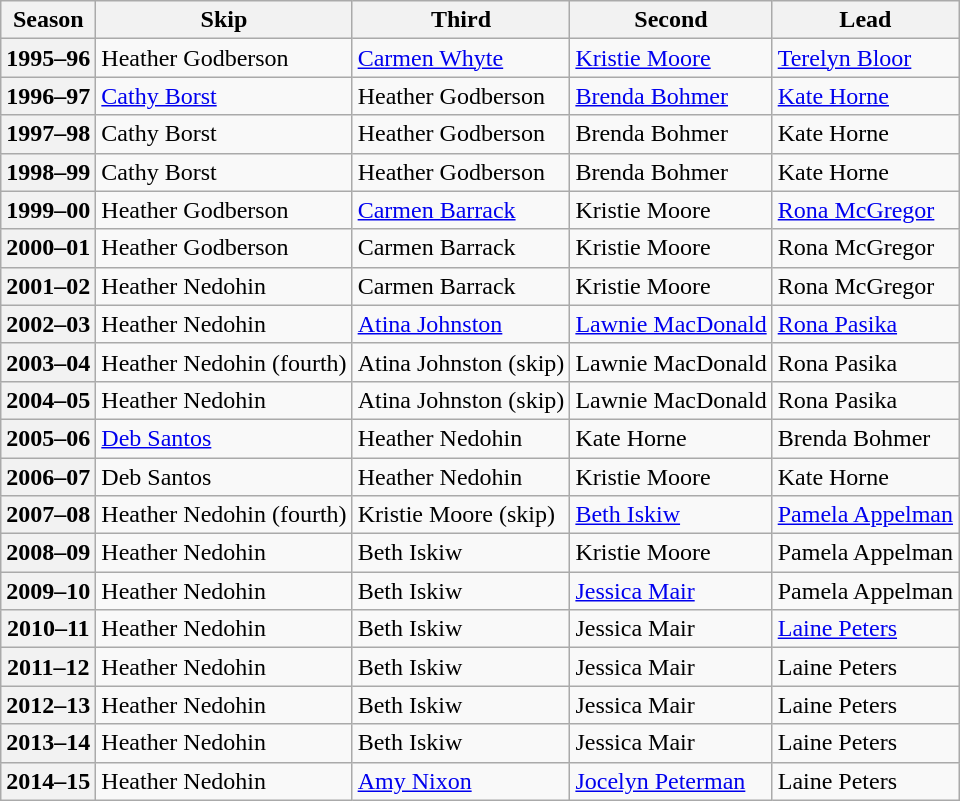<table class="wikitable">
<tr>
<th scope="col">Season</th>
<th scope="col">Skip</th>
<th scope="col">Third</th>
<th scope="col">Second</th>
<th scope="col">Lead</th>
</tr>
<tr>
<th scope="row">1995–96</th>
<td>Heather Godberson</td>
<td><a href='#'>Carmen Whyte</a></td>
<td><a href='#'>Kristie Moore</a></td>
<td><a href='#'>Terelyn Bloor</a></td>
</tr>
<tr>
<th scope="row">1996–97</th>
<td><a href='#'>Cathy Borst</a></td>
<td>Heather Godberson</td>
<td><a href='#'>Brenda Bohmer</a></td>
<td><a href='#'>Kate Horne</a></td>
</tr>
<tr>
<th scope="row">1997–98</th>
<td>Cathy Borst</td>
<td>Heather Godberson</td>
<td>Brenda Bohmer</td>
<td>Kate Horne</td>
</tr>
<tr>
<th scope="row">1998–99</th>
<td>Cathy Borst</td>
<td>Heather Godberson</td>
<td>Brenda Bohmer</td>
<td>Kate Horne</td>
</tr>
<tr>
<th scope="row">1999–00</th>
<td>Heather Godberson</td>
<td><a href='#'>Carmen Barrack</a></td>
<td>Kristie Moore</td>
<td><a href='#'>Rona McGregor</a></td>
</tr>
<tr>
<th scope="row">2000–01</th>
<td>Heather Godberson</td>
<td>Carmen Barrack</td>
<td>Kristie Moore</td>
<td>Rona McGregor</td>
</tr>
<tr>
<th scope="row">2001–02</th>
<td>Heather Nedohin</td>
<td>Carmen Barrack</td>
<td>Kristie Moore</td>
<td>Rona McGregor</td>
</tr>
<tr>
<th scope="row">2002–03</th>
<td>Heather Nedohin</td>
<td><a href='#'>Atina Johnston</a></td>
<td><a href='#'>Lawnie MacDonald</a></td>
<td><a href='#'>Rona Pasika</a></td>
</tr>
<tr>
<th scope="row">2003–04</th>
<td>Heather Nedohin (fourth)</td>
<td>Atina Johnston (skip)</td>
<td>Lawnie MacDonald</td>
<td>Rona Pasika</td>
</tr>
<tr>
<th scope="row">2004–05</th>
<td>Heather Nedohin</td>
<td>Atina Johnston (skip)</td>
<td>Lawnie MacDonald</td>
<td>Rona Pasika</td>
</tr>
<tr>
<th scope="row">2005–06</th>
<td><a href='#'>Deb Santos</a></td>
<td>Heather Nedohin</td>
<td>Kate Horne</td>
<td>Brenda Bohmer</td>
</tr>
<tr>
<th scope="row">2006–07</th>
<td>Deb Santos</td>
<td>Heather Nedohin</td>
<td>Kristie Moore</td>
<td>Kate Horne</td>
</tr>
<tr>
<th scope="row">2007–08</th>
<td>Heather Nedohin (fourth)</td>
<td>Kristie Moore (skip)</td>
<td><a href='#'>Beth Iskiw</a></td>
<td><a href='#'>Pamela Appelman</a></td>
</tr>
<tr>
<th scope="row">2008–09</th>
<td>Heather Nedohin</td>
<td>Beth Iskiw</td>
<td>Kristie Moore</td>
<td>Pamela Appelman</td>
</tr>
<tr>
<th scope="row">2009–10</th>
<td>Heather Nedohin</td>
<td>Beth Iskiw</td>
<td><a href='#'>Jessica Mair</a></td>
<td>Pamela Appelman</td>
</tr>
<tr>
<th scope="row">2010–11</th>
<td>Heather Nedohin</td>
<td>Beth Iskiw</td>
<td>Jessica Mair</td>
<td><a href='#'>Laine Peters</a></td>
</tr>
<tr>
<th scope="row">2011–12</th>
<td>Heather Nedohin</td>
<td>Beth Iskiw</td>
<td>Jessica Mair</td>
<td>Laine Peters</td>
</tr>
<tr>
<th scope="row">2012–13</th>
<td>Heather Nedohin</td>
<td>Beth Iskiw</td>
<td>Jessica Mair</td>
<td>Laine Peters</td>
</tr>
<tr>
<th scope="row">2013–14</th>
<td>Heather Nedohin</td>
<td>Beth Iskiw</td>
<td>Jessica Mair</td>
<td>Laine Peters</td>
</tr>
<tr>
<th scope="row">2014–15</th>
<td>Heather Nedohin</td>
<td><a href='#'>Amy Nixon</a></td>
<td><a href='#'>Jocelyn Peterman</a></td>
<td>Laine Peters</td>
</tr>
</table>
